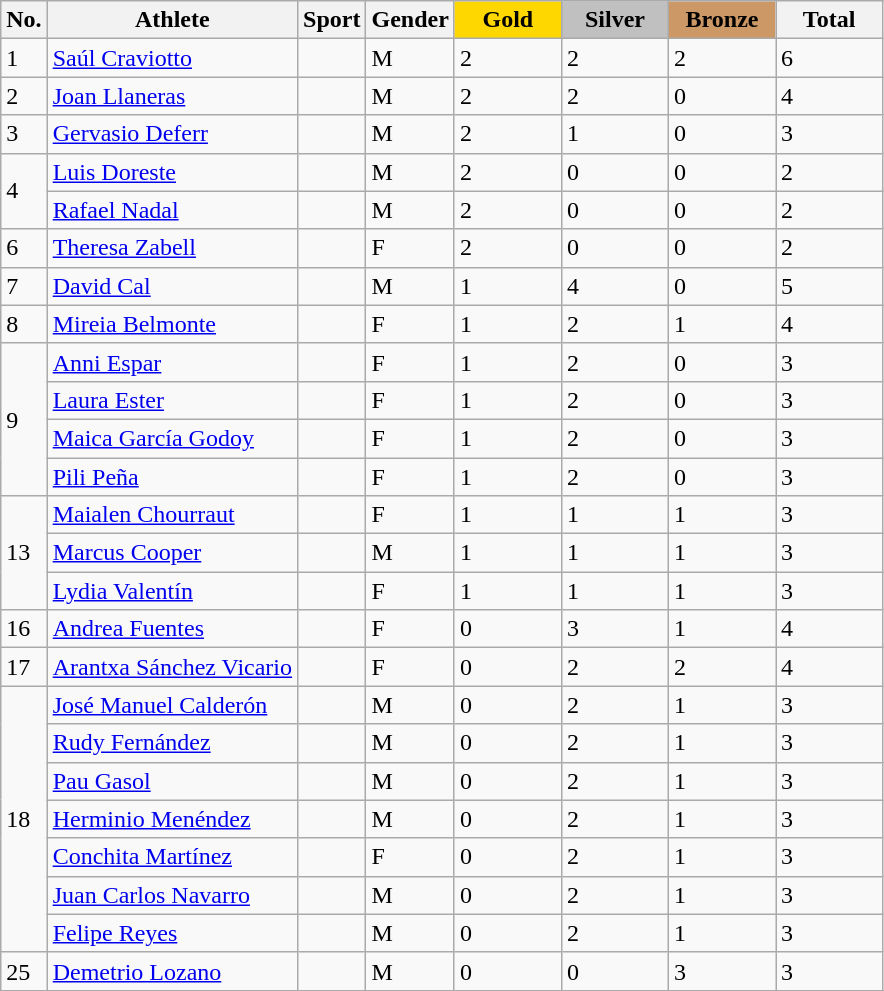<table class="wikitable sortable">
<tr>
<th>No.</th>
<th>Athlete</th>
<th>Sport</th>
<th>Gender</th>
<th style="background:gold; width:4.0em; font-weight:bold">Gold</th>
<th style="background:silver; width:4.0em; font-weight:bold">Silver</th>
<th style="background:#c96; width:4.0em; font-weight:bold">Bronze</th>
<th style="width:4.0em;">Total</th>
</tr>
<tr>
<td>1</td>
<td><a href='#'>Saúl Craviotto</a></td>
<td></td>
<td>M</td>
<td>2</td>
<td>2</td>
<td>2</td>
<td>6</td>
</tr>
<tr>
<td>2</td>
<td><a href='#'>Joan Llaneras</a></td>
<td></td>
<td>M</td>
<td>2</td>
<td>2</td>
<td>0</td>
<td>4</td>
</tr>
<tr>
<td>3</td>
<td><a href='#'>Gervasio Deferr</a></td>
<td></td>
<td>M</td>
<td>2</td>
<td>1</td>
<td>0</td>
<td>3</td>
</tr>
<tr>
<td rowspan="2">4</td>
<td><a href='#'>Luis Doreste</a></td>
<td></td>
<td>M</td>
<td>2</td>
<td>0</td>
<td>0</td>
<td>2</td>
</tr>
<tr>
<td><a href='#'>Rafael Nadal</a></td>
<td></td>
<td>M</td>
<td>2</td>
<td>0</td>
<td>0</td>
<td>2</td>
</tr>
<tr>
<td>6</td>
<td><a href='#'>Theresa Zabell</a></td>
<td></td>
<td>F</td>
<td>2</td>
<td>0</td>
<td>0</td>
<td>2</td>
</tr>
<tr>
<td>7</td>
<td><a href='#'>David Cal</a></td>
<td></td>
<td>M</td>
<td>1</td>
<td>4</td>
<td>0</td>
<td>5</td>
</tr>
<tr>
<td>8</td>
<td><a href='#'>Mireia Belmonte</a></td>
<td></td>
<td>F</td>
<td>1</td>
<td>2</td>
<td>1</td>
<td>4</td>
</tr>
<tr>
<td rowspan="4">9</td>
<td><a href='#'>Anni Espar</a></td>
<td></td>
<td>F</td>
<td>1</td>
<td>2</td>
<td>0</td>
<td>3</td>
</tr>
<tr>
<td><a href='#'>Laura Ester</a></td>
<td></td>
<td>F</td>
<td>1</td>
<td>2</td>
<td>0</td>
<td>3</td>
</tr>
<tr>
<td><a href='#'>Maica García Godoy</a></td>
<td></td>
<td>F</td>
<td>1</td>
<td>2</td>
<td>0</td>
<td>3</td>
</tr>
<tr>
<td><a href='#'>Pili Peña</a></td>
<td></td>
<td>F</td>
<td>1</td>
<td>2</td>
<td>0</td>
<td>3</td>
</tr>
<tr>
<td rowspan="3">13</td>
<td><a href='#'>Maialen Chourraut</a></td>
<td></td>
<td>F</td>
<td>1</td>
<td>1</td>
<td>1</td>
<td>3</td>
</tr>
<tr>
<td><a href='#'>Marcus Cooper</a></td>
<td></td>
<td>M</td>
<td>1</td>
<td>1</td>
<td>1</td>
<td>3</td>
</tr>
<tr>
<td><a href='#'>Lydia Valentín</a></td>
<td></td>
<td>F</td>
<td>1</td>
<td>1</td>
<td>1</td>
<td>3</td>
</tr>
<tr>
<td>16</td>
<td><a href='#'>Andrea Fuentes</a></td>
<td></td>
<td>F</td>
<td>0</td>
<td>3</td>
<td>1</td>
<td>4</td>
</tr>
<tr>
<td>17</td>
<td><a href='#'>Arantxa Sánchez Vicario</a></td>
<td></td>
<td>F</td>
<td>0</td>
<td>2</td>
<td>2</td>
<td>4</td>
</tr>
<tr>
<td rowspan="7">18</td>
<td><a href='#'>José Manuel Calderón</a></td>
<td></td>
<td>M</td>
<td>0</td>
<td>2</td>
<td>1</td>
<td>3</td>
</tr>
<tr>
<td><a href='#'>Rudy Fernández</a></td>
<td></td>
<td>M</td>
<td>0</td>
<td>2</td>
<td>1</td>
<td>3</td>
</tr>
<tr>
<td><a href='#'>Pau Gasol</a></td>
<td></td>
<td>M</td>
<td>0</td>
<td>2</td>
<td>1</td>
<td>3</td>
</tr>
<tr>
<td><a href='#'>Herminio Menéndez</a></td>
<td></td>
<td>M</td>
<td>0</td>
<td>2</td>
<td>1</td>
<td>3</td>
</tr>
<tr>
<td><a href='#'>Conchita Martínez</a></td>
<td></td>
<td>F</td>
<td>0</td>
<td>2</td>
<td>1</td>
<td>3</td>
</tr>
<tr>
<td><a href='#'>Juan Carlos Navarro</a></td>
<td></td>
<td>M</td>
<td>0</td>
<td>2</td>
<td>1</td>
<td>3</td>
</tr>
<tr>
<td><a href='#'>Felipe Reyes</a></td>
<td></td>
<td>M</td>
<td>0</td>
<td>2</td>
<td>1</td>
<td>3</td>
</tr>
<tr>
<td>25</td>
<td><a href='#'>Demetrio Lozano</a></td>
<td></td>
<td>M</td>
<td>0</td>
<td>0</td>
<td>3</td>
<td>3</td>
</tr>
</table>
